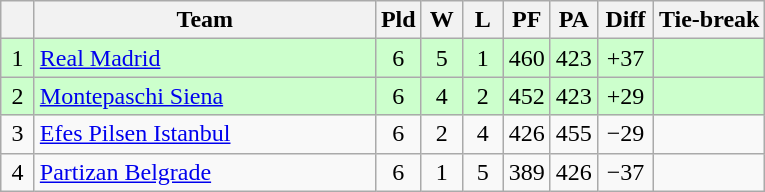<table class="wikitable" style="text-align:center">
<tr>
<th width=15></th>
<th width=220>Team</th>
<th width=20>Pld</th>
<th width=20>W</th>
<th width=20>L</th>
<th width=20>PF</th>
<th width=20>PA</th>
<th width=30>Diff</th>
<th>Tie-break</th>
</tr>
<tr style="background:#ccffcc">
<td>1</td>
<td align=left> <a href='#'>Real Madrid</a></td>
<td>6</td>
<td>5</td>
<td>1</td>
<td>460</td>
<td>423</td>
<td>+37</td>
<td></td>
</tr>
<tr style="background:#ccffcc">
<td>2</td>
<td align=left> <a href='#'>Montepaschi Siena</a></td>
<td>6</td>
<td>4</td>
<td>2</td>
<td>452</td>
<td>423</td>
<td>+29</td>
<td></td>
</tr>
<tr>
<td>3</td>
<td align=left> <a href='#'>Efes Pilsen Istanbul</a></td>
<td>6</td>
<td>2</td>
<td>4</td>
<td>426</td>
<td>455</td>
<td>−29</td>
<td></td>
</tr>
<tr>
<td>4</td>
<td align=left> <a href='#'>Partizan Belgrade</a></td>
<td>6</td>
<td>1</td>
<td>5</td>
<td>389</td>
<td>426</td>
<td>−37</td>
<td></td>
</tr>
</table>
